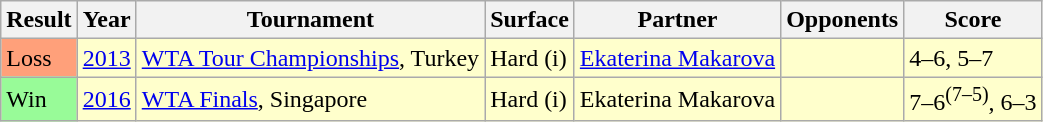<table class="sortable wikitable">
<tr>
<th>Result</th>
<th>Year</th>
<th>Tournament</th>
<th>Surface</th>
<th>Partner</th>
<th>Opponents</th>
<th class=unsortable>Score</th>
</tr>
<tr bgcolor=#FFFFCC>
<td bgcolor=ffa07a>Loss</td>
<td><a href='#'>2013</a></td>
<td><a href='#'>WTA Tour Championships</a>, Turkey</td>
<td>Hard (i)</td>
<td> <a href='#'>Ekaterina Makarova</a></td>
<td></td>
<td>4–6, 5–7</td>
</tr>
<tr bgcolor=#FFFFCC>
<td bgcolor=98fb98>Win</td>
<td><a href='#'>2016</a></td>
<td><a href='#'>WTA Finals</a>, Singapore</td>
<td>Hard (i)</td>
<td> Ekaterina Makarova</td>
<td></td>
<td>7–6<sup>(7–5)</sup>, 6–3</td>
</tr>
</table>
